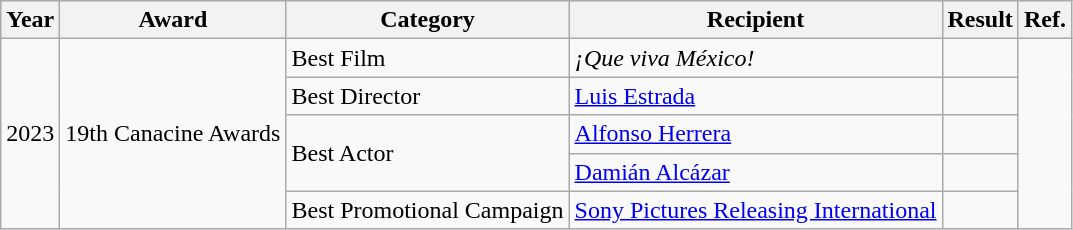<table class="wikitable">
<tr>
<th>Year</th>
<th>Award</th>
<th>Category</th>
<th>Recipient</th>
<th>Result</th>
<th>Ref.</th>
</tr>
<tr>
<td rowspan="5">2023</td>
<td rowspan="5">19th Canacine Awards</td>
<td>Best Film</td>
<td><em>¡Que viva México!</em></td>
<td></td>
<td rowspan="5"></td>
</tr>
<tr>
<td>Best Director</td>
<td><a href='#'>Luis Estrada</a></td>
<td></td>
</tr>
<tr>
<td rowspan="2">Best Actor</td>
<td><a href='#'>Alfonso Herrera</a></td>
<td></td>
</tr>
<tr>
<td><a href='#'>Damián Alcázar</a></td>
<td></td>
</tr>
<tr>
<td>Best Promotional Campaign</td>
<td><a href='#'>Sony Pictures Releasing International</a></td>
<td></td>
</tr>
</table>
